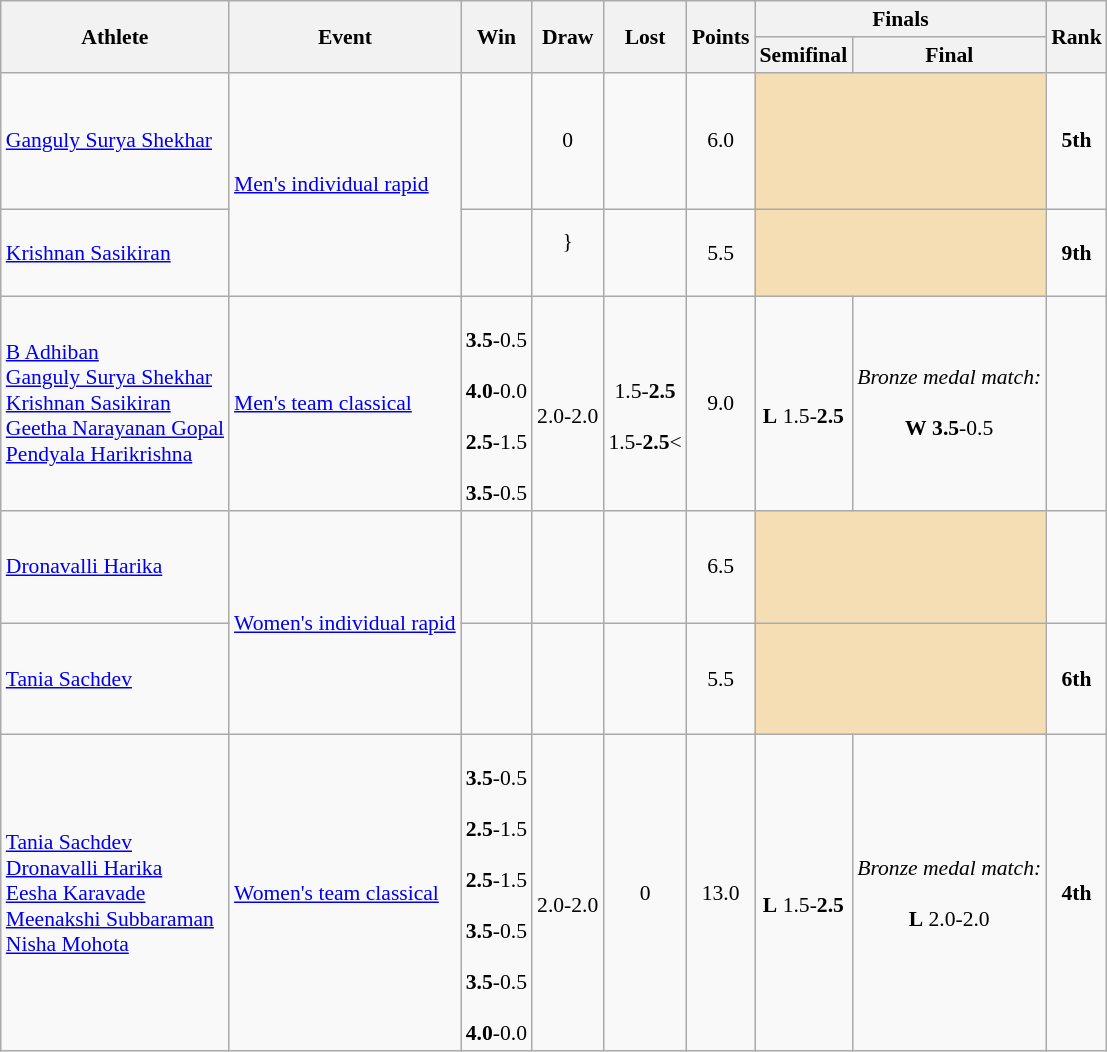<table class=wikitable style="font-size:90%">
<tr>
<th rowspan=2>Athlete</th>
<th rowspan=2>Event</th>
<th rowspan=2>Win</th>
<th rowspan=2>Draw</th>
<th rowspan=2>Lost</th>
<th rowspan=2>Points</th>
<th colspan=2>Finals</th>
<th rowspan=2>Rank</th>
</tr>
<tr>
<th>Semifinal</th>
<th>Final</th>
</tr>
<tr>
<td><a href='#'>Ganguly Surya Shekhar</a></td>
<td rowspan=2><a href='#'>Men's individual rapid</a></td>
<td align=center><br><br><br><br><br></td>
<td align=center>0</td>
<td align=center><br><br></td>
<td align=center>6.0</td>
<td colspan="2" style="background:wheat;"></td>
<td align=center><strong>5th</strong></td>
</tr>
<tr>
<td><a href='#'>Krishnan Sasikiran</a></td>
<td align=center><br><br><br></td>
<td align=center>}<br><br></td>
<td align=center><br></td>
<td align=center>5.5</td>
<td colspan="2" style="background:wheat;"></td>
<td align=center><strong>9th</strong></td>
</tr>
<tr>
<td><a href='#'>B Adhiban</a><br><a href='#'>Ganguly Surya Shekhar</a><br><a href='#'>Krishnan Sasikiran</a><br><a href='#'>Geetha Narayanan Gopal</a><br><a href='#'>Pendyala Harikrishna</a></td>
<td><a href='#'>Men's team classical</a></td>
<td align=center><br><strong>3.5</strong>-0.5<br><br><strong>4.0</strong>-0.0<br><br><strong>2.5</strong>-1.5<br><br><strong>3.5</strong>-0.5</td>
<td align=center><br>2.0-2.0</td>
<td align=center><br>1.5-<strong>2.5</strong><br><br>1.5-<strong>2.5</strong><</td>
<td align=center>9.0</td>
<td align=center><br><strong>L</strong> 1.5-<strong>2.5</strong></td>
<td align=center><em>Bronze medal match:</em><br><br><strong>W</strong> <strong>3.5</strong>-0.5</td>
<td align=center></td>
</tr>
<tr>
<td><a href='#'>Dronavalli Harika</a></td>
<td rowspan=2><a href='#'>Women's individual rapid</a></td>
<td align=center><br><br><br><br></td>
<td align=center><br><br></td>
<td align=center></td>
<td align=center>6.5</td>
<td colspan="2" style="background:wheat;"></td>
<td align=center></td>
</tr>
<tr>
<td><a href='#'>Tania Sachdev</a></td>
<td align=center><br><br><br><br></td>
<td align=center></td>
<td align=center><br><br></td>
<td align=center>5.5</td>
<td colspan="2" style="background:wheat;"></td>
<td align=center><strong>6th</strong></td>
</tr>
<tr>
<td><a href='#'>Tania Sachdev</a><br><a href='#'>Dronavalli Harika</a><br><a href='#'>Eesha Karavade</a><br><a href='#'>Meenakshi Subbaraman</a><br><a href='#'>Nisha Mohota</a></td>
<td><a href='#'>Women's team classical</a></td>
<td align=center><br><strong>3.5</strong>-0.5<br><br><strong>2.5</strong>-1.5<br><br><strong>2.5</strong>-1.5<br><br><strong>3.5</strong>-0.5<br><br><strong>3.5</strong>-0.5<br><br><strong>4.0</strong>-0.0</td>
<td align=center><br>2.0-2.0</td>
<td align=center>0</td>
<td align=center>13.0</td>
<td align=center><br><strong>L</strong> 1.5-<strong>2.5</strong></td>
<td align=center><em>Bronze medal match:</em><br><br><strong>L</strong> 2.0-2.0</td>
<td align=center><strong>4th</strong></td>
</tr>
</table>
